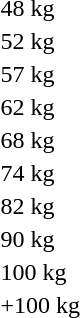<table>
<tr>
<td>48 kg</td>
<td></td>
<td></td>
<td></td>
</tr>
<tr>
<td>52 kg</td>
<td></td>
<td></td>
<td></td>
</tr>
<tr>
<td>57 kg</td>
<td></td>
<td></td>
<td></td>
</tr>
<tr>
<td>62 kg</td>
<td></td>
<td></td>
<td></td>
</tr>
<tr>
<td>68 kg</td>
<td></td>
<td></td>
<td></td>
</tr>
<tr>
<td>74 kg</td>
<td></td>
<td></td>
<td></td>
</tr>
<tr>
<td>82 kg</td>
<td></td>
<td></td>
<td></td>
</tr>
<tr>
<td>90 kg</td>
<td></td>
<td></td>
<td></td>
</tr>
<tr>
<td>100 kg</td>
<td></td>
<td></td>
<td></td>
</tr>
<tr>
<td>+100 kg</td>
<td></td>
<td></td>
<td></td>
</tr>
</table>
